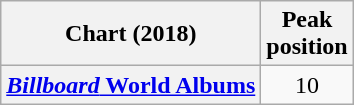<table class="wikitable plainrowheaders sortable" style="text-align:center;">
<tr>
<th scope="col">Chart (2018)</th>
<th scope="col">Peak<br>position</th>
</tr>
<tr>
<th scope="row"><a href='#'><em>Billboard</em> World Albums</a></th>
<td style="text-align:center;">10</td>
</tr>
</table>
